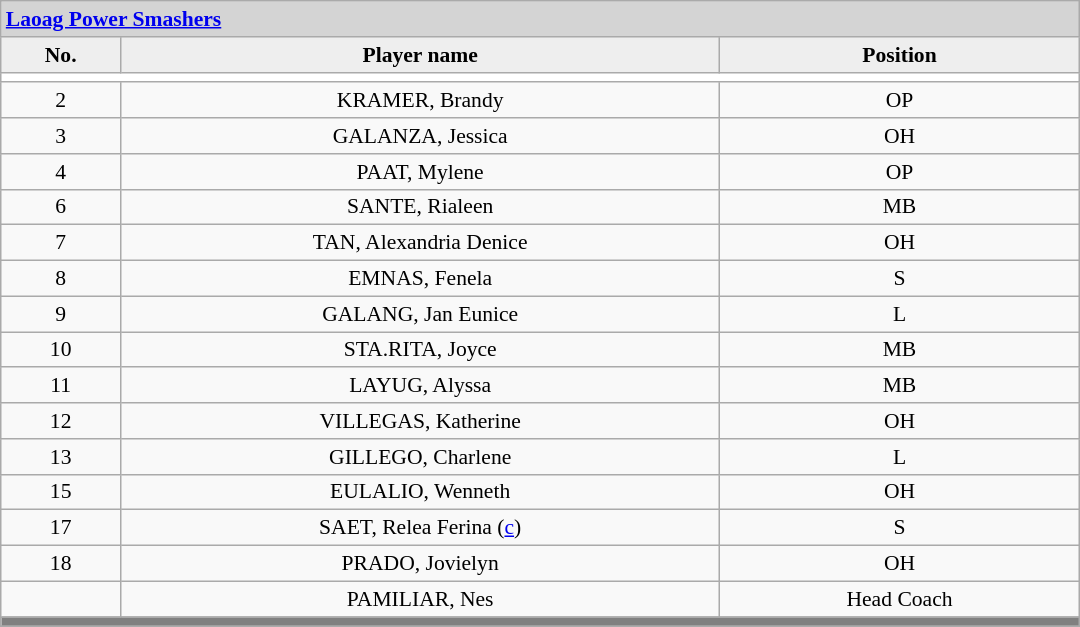<table class="wikitable collapsible autocollapse"  style="text-align:center; font-size:90%; width:50em">
<tr>
<th style="background:#D4D4D4; text-align:left;" colspan=3><a href='#'>Laoag Power Smashers</a></th>
</tr>
<tr style="background:#EEEEEE; font-weight:bold;">
<td width=10%>No.</td>
<td width=50%>Player name</td>
<td width=30%>Position</td>
</tr>
<tr style="background:#FFFFFF;">
<td colspan=3 align=center></td>
</tr>
<tr>
<td align=center>2</td>
<td>KRAMER, Brandy</td>
<td align=center>OP</td>
</tr>
<tr>
<td align=center>3</td>
<td>GALANZA, Jessica</td>
<td align=center>OH</td>
</tr>
<tr>
<td align=center>4</td>
<td>PAAT, Mylene</td>
<td align=center>OP</td>
</tr>
<tr>
<td align=center>6</td>
<td>SANTE, Rialeen</td>
<td align=center>MB</td>
</tr>
<tr>
<td align=center>7</td>
<td>TAN, Alexandria Denice</td>
<td align=center>OH</td>
</tr>
<tr>
<td align=center>8</td>
<td>EMNAS, Fenela</td>
<td align=center>S</td>
</tr>
<tr>
<td align=center>9</td>
<td>GALANG, Jan Eunice</td>
<td align=center>L</td>
</tr>
<tr>
<td align=center>10</td>
<td>STA.RITA, Joyce</td>
<td align=center>MB</td>
</tr>
<tr>
<td align=center>11</td>
<td>LAYUG, Alyssa</td>
<td align=center>MB</td>
</tr>
<tr>
<td align=center>12</td>
<td>VILLEGAS, Katherine</td>
<td align=center>OH</td>
</tr>
<tr>
<td align=center>13</td>
<td>GILLEGO, Charlene</td>
<td align=center>L</td>
</tr>
<tr>
<td align=center>15</td>
<td>EULALIO, Wenneth</td>
<td align=center>OH</td>
</tr>
<tr>
<td align=center>17</td>
<td>SAET, Relea Ferina (<a href='#'>c</a>)</td>
<td align=center>S</td>
</tr>
<tr>
<td align=center>18</td>
<td>PRADO, Jovielyn</td>
<td align=center>OH</td>
</tr>
<tr>
<td align=center></td>
<td>PAMILIAR, Nes</td>
<td align=center>Head Coach</td>
</tr>
<tr>
<th style="background:gray;" colspan=3></th>
</tr>
<tr>
</tr>
</table>
